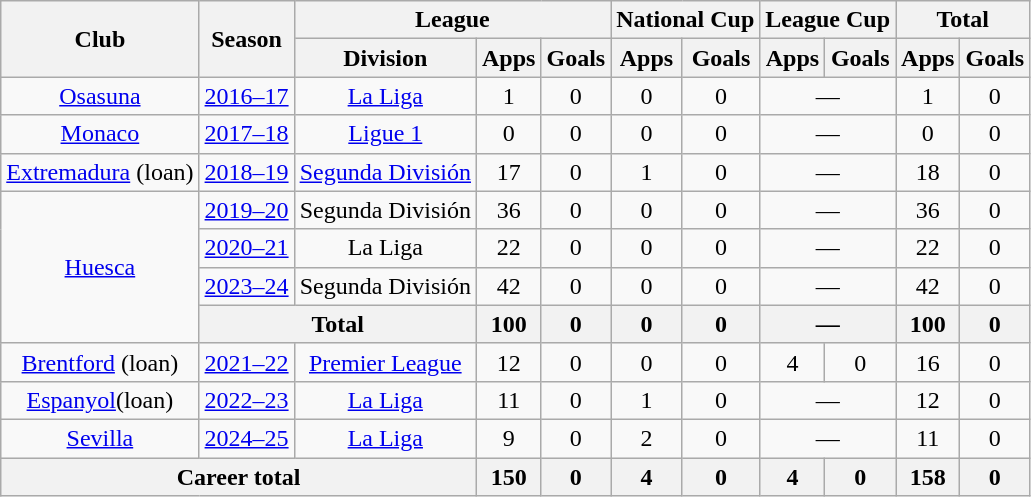<table class="wikitable" style="text-align:center">
<tr>
<th rowspan="2">Club</th>
<th rowspan="2">Season</th>
<th colspan="3">League</th>
<th colspan="2">National Cup</th>
<th colspan="2">League Cup</th>
<th colspan="2">Total</th>
</tr>
<tr>
<th>Division</th>
<th>Apps</th>
<th>Goals</th>
<th>Apps</th>
<th>Goals</th>
<th>Apps</th>
<th>Goals</th>
<th>Apps</th>
<th>Goals</th>
</tr>
<tr>
<td><a href='#'>Osasuna</a></td>
<td><a href='#'>2016–17</a></td>
<td><a href='#'>La Liga</a></td>
<td>1</td>
<td>0</td>
<td>0</td>
<td>0</td>
<td colspan="2">―</td>
<td>1</td>
<td>0</td>
</tr>
<tr>
<td><a href='#'>Monaco</a></td>
<td><a href='#'>2017–18</a></td>
<td><a href='#'>Ligue 1</a></td>
<td>0</td>
<td>0</td>
<td>0</td>
<td>0</td>
<td colspan="2">―</td>
<td>0</td>
<td>0</td>
</tr>
<tr>
<td><a href='#'>Extremadura</a> (loan)</td>
<td><a href='#'>2018–19</a></td>
<td><a href='#'>Segunda División</a></td>
<td>17</td>
<td>0</td>
<td>1</td>
<td>0</td>
<td colspan="2">―</td>
<td>18</td>
<td>0</td>
</tr>
<tr>
<td rowspan="4"><a href='#'>Huesca</a></td>
<td><a href='#'>2019–20</a></td>
<td>Segunda División</td>
<td>36</td>
<td>0</td>
<td>0</td>
<td>0</td>
<td colspan="2">―</td>
<td>36</td>
<td>0</td>
</tr>
<tr>
<td><a href='#'>2020–21</a></td>
<td>La Liga</td>
<td>22</td>
<td>0</td>
<td>0</td>
<td>0</td>
<td colspan="2">―</td>
<td>22</td>
<td>0</td>
</tr>
<tr>
<td><a href='#'>2023–24</a></td>
<td>Segunda División</td>
<td>42</td>
<td>0</td>
<td>0</td>
<td>0</td>
<td colspan="2">―</td>
<td>42</td>
<td>0</td>
</tr>
<tr>
<th colspan="2">Total</th>
<th>100</th>
<th>0</th>
<th>0</th>
<th>0</th>
<th colspan="2">―</th>
<th>100</th>
<th>0</th>
</tr>
<tr>
<td><a href='#'>Brentford</a> (loan)</td>
<td><a href='#'>2021–22</a></td>
<td><a href='#'>Premier League</a></td>
<td>12</td>
<td>0</td>
<td>0</td>
<td>0</td>
<td>4</td>
<td>0</td>
<td>16</td>
<td>0</td>
</tr>
<tr>
<td><a href='#'>Espanyol</a>(loan)</td>
<td><a href='#'>2022–23</a></td>
<td><a href='#'>La Liga</a></td>
<td>11</td>
<td>0</td>
<td>1</td>
<td>0</td>
<td colspan="2">―</td>
<td>12</td>
<td>0</td>
</tr>
<tr>
<td><a href='#'>Sevilla</a></td>
<td><a href='#'>2024–25</a></td>
<td><a href='#'>La Liga</a></td>
<td>9</td>
<td>0</td>
<td>2</td>
<td>0</td>
<td colspan="2">―</td>
<td>11</td>
<td>0</td>
</tr>
<tr>
<th colspan="3">Career total</th>
<th>150</th>
<th>0</th>
<th>4</th>
<th>0</th>
<th>4</th>
<th>0</th>
<th>158</th>
<th>0</th>
</tr>
</table>
